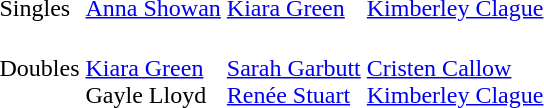<table>
<tr>
<td>Singles</td>
<td> <a href='#'>Anna Showan</a></td>
<td> <a href='#'>Kiara Green</a></td>
<td> <a href='#'>Kimberley Clague</a></td>
</tr>
<tr>
<td>Doubles</td>
<td><br><a href='#'>Kiara Green</a><br>Gayle Lloyd</td>
<td><br><a href='#'>Sarah Garbutt</a><br><a href='#'>Renée Stuart</a></td>
<td><br><a href='#'>Cristen Callow</a><br><a href='#'>Kimberley Clague</a></td>
</tr>
</table>
